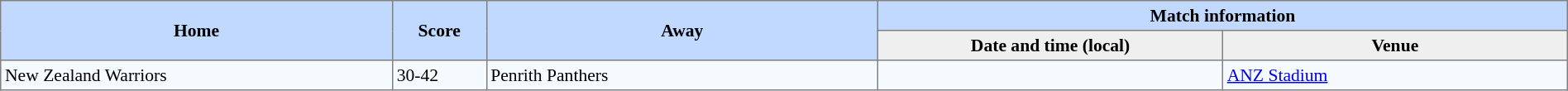<table border="1" cellpadding="3" cellspacing="0" style="border-collapse:collapse; font-size:90%; width:100%;">
<tr bgcolor=#C1D8FF>
<th rowspan=2 width=25%>Home</th>
<th rowspan=2 width=6%>Score</th>
<th rowspan=2 width=25%>Away</th>
<th colspan=6>Match information</th>
</tr>
<tr bgcolor=#EFEFEF>
<th width=22%>Date and time (local)</th>
<th width=22%>Venue</th>
</tr>
<tr style="background:#f5faff;">
<td align=left>New Zealand Warriors</td>
<td>30-42</td>
<td align=left>Penrith Panthers</td>
<td></td>
<td><a href='#'>ANZ Stadium</a></td>
</tr>
</table>
